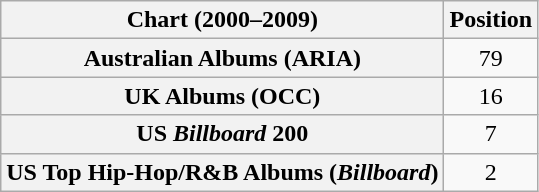<table class="wikitable sortable plainrowheaders">
<tr>
<th scope="col">Chart (2000–2009)</th>
<th scope="col">Position</th>
</tr>
<tr>
<th scope="row">Australian Albums (ARIA)</th>
<td align="center">79</td>
</tr>
<tr>
<th scope="row">UK Albums (OCC)</th>
<td style="text-align:center;">16</td>
</tr>
<tr>
<th scope="row">US <em>Billboard</em> 200</th>
<td align="center">7</td>
</tr>
<tr>
<th scope="row">US Top Hip-Hop/R&B Albums (<em>Billboard</em>)</th>
<td align="center">2</td>
</tr>
</table>
